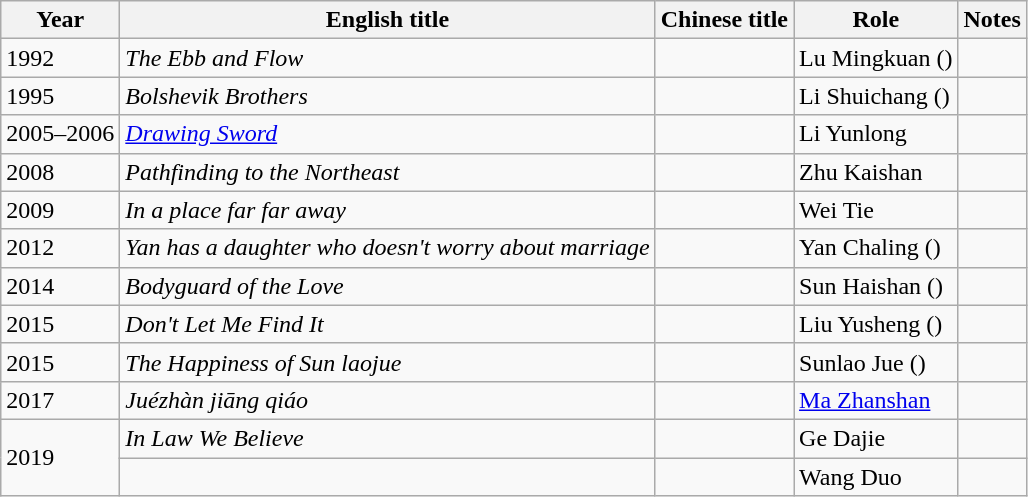<table class="wikitable">
<tr>
<th>Year</th>
<th>English title</th>
<th>Chinese title</th>
<th>Role</th>
<th>Notes</th>
</tr>
<tr>
<td>1992</td>
<td><em>The Ebb and Flow</em></td>
<td></td>
<td>Lu Mingkuan ()</td>
<td></td>
</tr>
<tr>
<td>1995</td>
<td><em>Bolshevik Brothers</em></td>
<td></td>
<td>Li Shuichang ()</td>
<td></td>
</tr>
<tr>
<td>2005–2006</td>
<td><em><a href='#'>Drawing Sword</a></em></td>
<td></td>
<td>Li Yunlong</td>
<td></td>
</tr>
<tr>
<td>2008</td>
<td><em>Pathfinding to the Northeast</em></td>
<td></td>
<td>Zhu Kaishan</td>
<td></td>
</tr>
<tr>
<td>2009</td>
<td><em>In a place far far away</em></td>
<td></td>
<td>Wei Tie</td>
<td></td>
</tr>
<tr>
<td>2012</td>
<td><em>Yan has a daughter who doesn't worry about marriage</em></td>
<td></td>
<td>Yan Chaling ()</td>
<td></td>
</tr>
<tr>
<td>2014</td>
<td><em>Bodyguard of the Love</em></td>
<td></td>
<td>Sun Haishan ()</td>
<td></td>
</tr>
<tr>
<td>2015</td>
<td><em>Don't Let Me Find It</em></td>
<td></td>
<td>Liu Yusheng ()</td>
<td></td>
</tr>
<tr>
<td>2015</td>
<td><em>The Happiness of Sun laojue</em></td>
<td></td>
<td>Sunlao Jue ()</td>
<td></td>
</tr>
<tr>
<td>2017</td>
<td><em>Juézhàn jiāng qiáo</em></td>
<td></td>
<td><a href='#'>Ma Zhanshan</a></td>
<td></td>
</tr>
<tr>
<td rowspan=2>2019</td>
<td><em>In Law We Believe</em></td>
<td></td>
<td>Ge Dajie</td>
<td></td>
</tr>
<tr>
<td></td>
<td></td>
<td>Wang Duo</td>
<td></td>
</tr>
</table>
